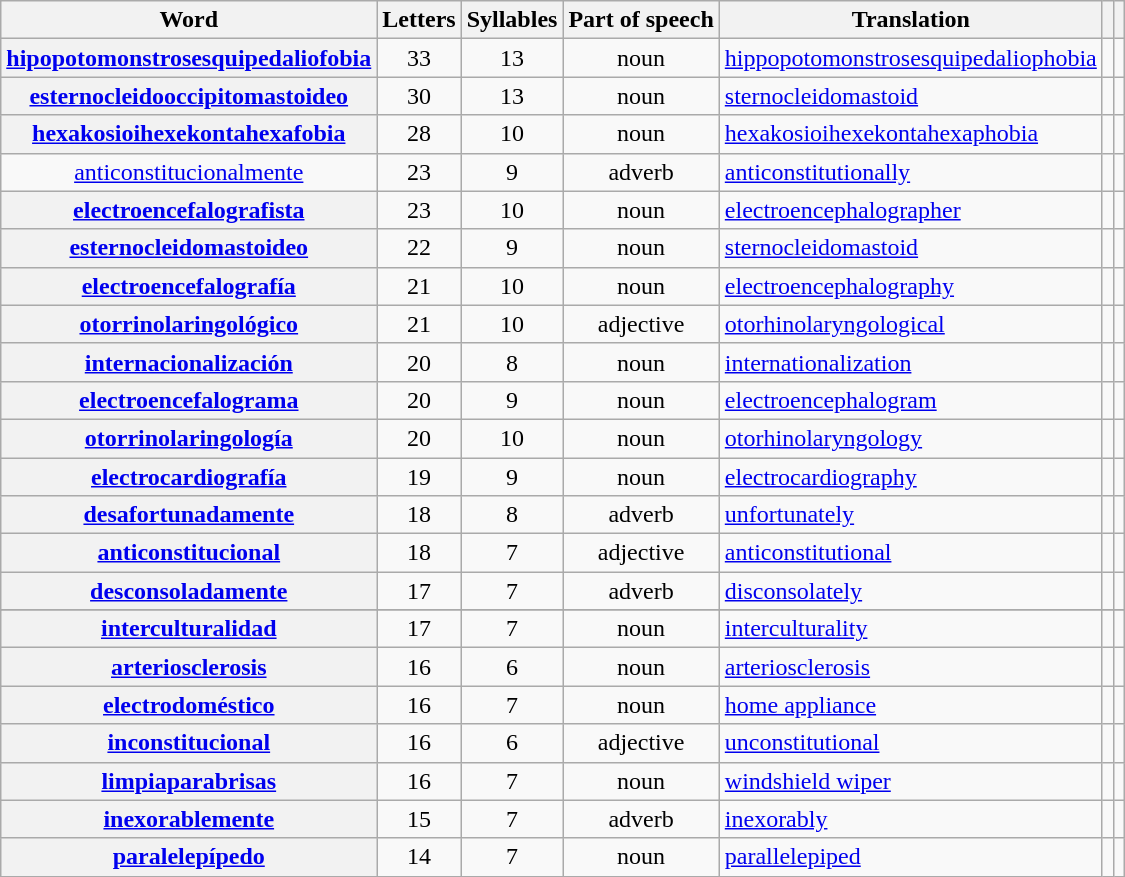<table class="wikitable plainrowheaders sortable" style="text-align:center">
<tr>
<th scope="col">Word</th>
<th scope="col">Letters</th>
<th scope="col">Syllables</th>
<th scope="col">Part of speech</th>
<th scope="col">Translation</th>
<th scope="col"></th>
<th scope="col"></th>
</tr>
<tr>
<th><a href='#'>hipopotomonstrosesquipedaliofobia</a></th>
<td>33</td>
<td>13</td>
<td>noun</td>
<td style="text-align:left"><a href='#'>hippopotomonstrosesquipedaliophobia</a></td>
<td></td>
<td></td>
</tr>
<tr>
<th><a href='#'>esternocleidooccipitomastoideo</a></th>
<td>30</td>
<td>13</td>
<td>noun</td>
<td style="text-align:left"><a href='#'>sternocleidomastoid</a></td>
<td></td>
<td></td>
</tr>
<tr>
<th><a href='#'>hexakosioihexekontahexafobia</a></th>
<td>28</td>
<td>10</td>
<td>noun</td>
<td style="text-align:left"><a href='#'>hexakosioihexekontahexaphobia</a></td>
<td></td>
<td></td>
</tr>
<tr>
<td><a href='#'>anticonstitucionalmente</a></td>
<td>23</td>
<td>9</td>
<td>adverb</td>
<td style="text-align:left"><a href='#'>anticonstitutionally</a></td>
<td></td>
<td></td>
</tr>
<tr>
<th><a href='#'>electroencefalografista</a></th>
<td>23</td>
<td>10</td>
<td>noun</td>
<td style="text-align:left"><a href='#'>electroencephalographer</a></td>
<td></td>
<td></td>
</tr>
<tr>
<th><a href='#'>esternocleidomastoideo</a></th>
<td>22</td>
<td>9</td>
<td>noun</td>
<td style="text-align:left"><a href='#'>sternocleidomastoid</a></td>
<td></td>
<td></td>
</tr>
<tr>
<th><a href='#'>electroencefalografía</a></th>
<td>21</td>
<td>10</td>
<td>noun</td>
<td style="text-align:left"><a href='#'>electroencephalography</a></td>
<td></td>
<td></td>
</tr>
<tr>
<th><a href='#'>otorrinolaringológico</a></th>
<td>21</td>
<td>10</td>
<td>adjective</td>
<td style="text-align:left"><a href='#'>otorhinolaryngological</a></td>
<td></td>
<td></td>
</tr>
<tr>
<th><a href='#'>internacionalización</a></th>
<td>20</td>
<td>8</td>
<td>noun</td>
<td style="text-align:left"><a href='#'>internationalization</a></td>
<td></td>
<td></td>
</tr>
<tr>
<th><a href='#'>electroencefalograma</a></th>
<td>20</td>
<td>9</td>
<td>noun</td>
<td style="text-align:left"><a href='#'>electroencephalogram</a></td>
<td></td>
<td></td>
</tr>
<tr>
<th><a href='#'>otorrinolaringología</a></th>
<td>20</td>
<td>10</td>
<td>noun</td>
<td style="text-align:left"><a href='#'>otorhinolaryngology</a></td>
<td></td>
<td></td>
</tr>
<tr>
<th><a href='#'>electrocardiografía</a></th>
<td>19</td>
<td>9</td>
<td>noun</td>
<td style="text-align:left"><a href='#'>electrocardiography</a></td>
<td></td>
<td></td>
</tr>
<tr>
<th><a href='#'>desafortunadamente</a></th>
<td>18</td>
<td>8</td>
<td>adverb</td>
<td style="text-align:left"><a href='#'>unfortunately</a></td>
<td></td>
<td></td>
</tr>
<tr>
<th><a href='#'>anticonstitucional</a></th>
<td>18</td>
<td>7</td>
<td>adjective</td>
<td style="text-align:left"><a href='#'>anticonstitutional</a></td>
<td></td>
<td></td>
</tr>
<tr>
<th><a href='#'>desconsoladamente</a></th>
<td>17</td>
<td>7</td>
<td>adverb</td>
<td style="text-align:left"><a href='#'>disconsolately</a></td>
<td></td>
<td></td>
</tr>
<tr>
</tr>
<tr>
<th><a href='#'>interculturalidad</a></th>
<td>17</td>
<td>7</td>
<td>noun</td>
<td style="text-align:left"><a href='#'>interculturality</a></td>
<td></td>
<td></td>
</tr>
<tr>
<th><a href='#'>arteriosclerosis</a></th>
<td>16</td>
<td>6</td>
<td>noun</td>
<td style="text-align:left"><a href='#'>arteriosclerosis</a></td>
<td></td>
<td></td>
</tr>
<tr>
<th><a href='#'>electrodoméstico</a></th>
<td>16</td>
<td>7</td>
<td>noun</td>
<td style="text-align:left"><a href='#'>home appliance</a></td>
<td></td>
<td></td>
</tr>
<tr>
<th><a href='#'>inconstitucional</a></th>
<td>16</td>
<td>6</td>
<td>adjective</td>
<td style="text-align:left"><a href='#'>unconstitutional</a></td>
<td></td>
<td></td>
</tr>
<tr>
<th><a href='#'>limpiaparabrisas</a></th>
<td>16</td>
<td>7</td>
<td>noun</td>
<td style="text-align:left"><a href='#'>windshield wiper</a></td>
<td></td>
<td></td>
</tr>
<tr>
<th><a href='#'>inexorablemente</a></th>
<td>15</td>
<td>7</td>
<td>adverb</td>
<td style="text-align:left"><a href='#'>inexorably</a></td>
<td></td>
<td></td>
</tr>
<tr>
<th><a href='#'>paralelepípedo</a></th>
<td>14</td>
<td>7</td>
<td>noun</td>
<td style="text-align:left"><a href='#'>parallelepiped</a></td>
<td></td>
<td></td>
</tr>
</table>
